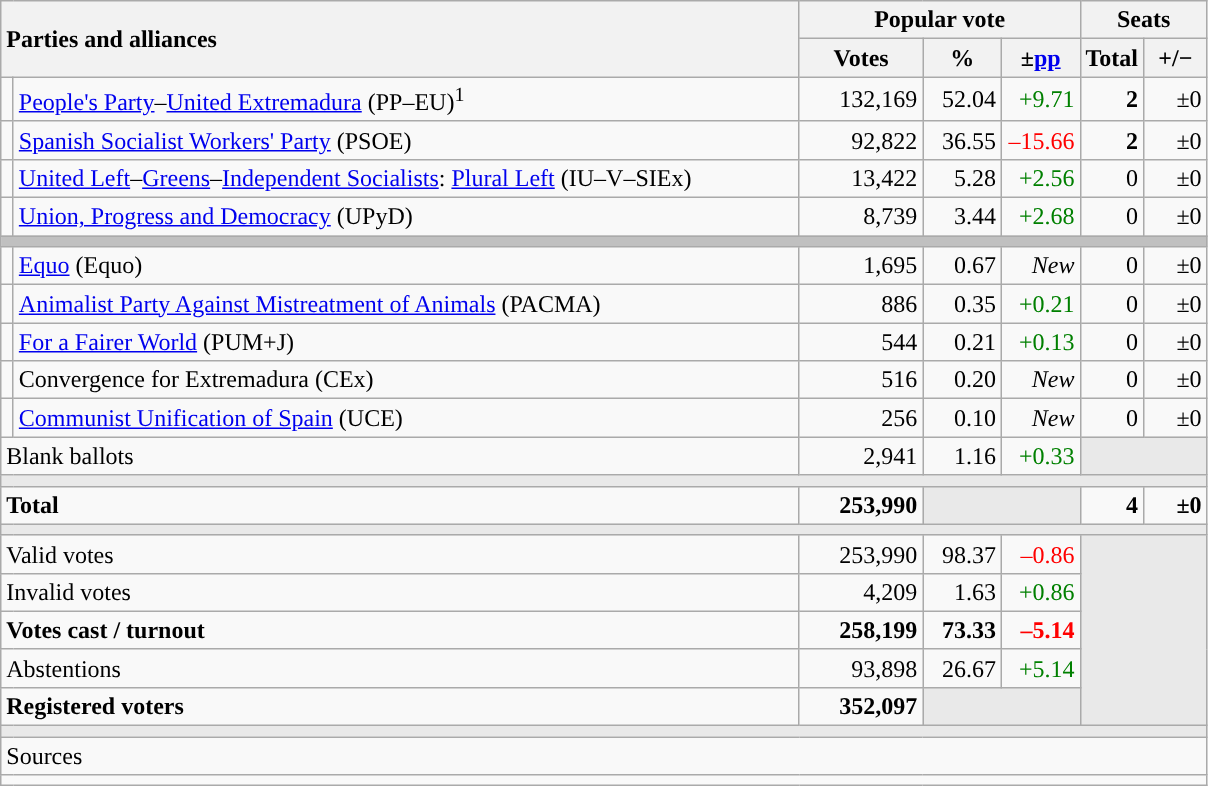<table class="wikitable" style="text-align:right;">
<tr>
<th style="text-align:left;" rowspan="2" colspan="2" width="525">Parties and alliances</th>
<th colspan="3">Popular vote</th>
<th colspan="2">Seats</th>
</tr>
<tr>
<th width="75">Votes</th>
<th width="45">%</th>
<th width="45">±<a href='#'>pp</a></th>
<th width="35">Total</th>
<th width="35">+/−</th>
</tr>
<tr>
<td width="1" style="color:inherit;background:"></td>
<td align="left"><a href='#'>People's Party</a>–<a href='#'>United Extremadura</a> (PP–EU)<sup>1</sup></td>
<td>132,169</td>
<td>52.04</td>
<td style="color:green;">+9.71</td>
<td><strong>2</strong></td>
<td>±0</td>
</tr>
<tr>
<td style="color:inherit;background:"></td>
<td align="left"><a href='#'>Spanish Socialist Workers' Party</a> (PSOE)</td>
<td>92,822</td>
<td>36.55</td>
<td style="color:red;">–15.66</td>
<td><strong>2</strong></td>
<td>±0</td>
</tr>
<tr>
<td style="color:inherit;background:"></td>
<td align="left"><a href='#'>United Left</a>–<a href='#'>Greens</a>–<a href='#'>Independent Socialists</a>: <a href='#'>Plural Left</a> (IU–V–SIEx)</td>
<td>13,422</td>
<td>5.28</td>
<td style="color:green;">+2.56</td>
<td>0</td>
<td>±0</td>
</tr>
<tr>
<td style="color:inherit;background:"></td>
<td align="left"><a href='#'>Union, Progress and Democracy</a> (UPyD)</td>
<td>8,739</td>
<td>3.44</td>
<td style="color:green;">+2.68</td>
<td>0</td>
<td>±0</td>
</tr>
<tr>
<td colspan="7" bgcolor="#C0C0C0"></td>
</tr>
<tr>
<td style="color:inherit;background:"></td>
<td align="left"><a href='#'>Equo</a> (Equo)</td>
<td>1,695</td>
<td>0.67</td>
<td><em>New</em></td>
<td>0</td>
<td>±0</td>
</tr>
<tr>
<td style="color:inherit;background:"></td>
<td align="left"><a href='#'>Animalist Party Against Mistreatment of Animals</a> (PACMA)</td>
<td>886</td>
<td>0.35</td>
<td style="color:green;">+0.21</td>
<td>0</td>
<td>±0</td>
</tr>
<tr>
<td style="color:inherit;background:"></td>
<td align="left"><a href='#'>For a Fairer World</a> (PUM+J)</td>
<td>544</td>
<td>0.21</td>
<td style="color:green;">+0.13</td>
<td>0</td>
<td>±0</td>
</tr>
<tr>
<td style="color:inherit;background:"></td>
<td align="left">Convergence for Extremadura (CEx)</td>
<td>516</td>
<td>0.20</td>
<td><em>New</em></td>
<td>0</td>
<td>±0</td>
</tr>
<tr>
<td style="color:inherit;background:"></td>
<td align="left"><a href='#'>Communist Unification of Spain</a> (UCE)</td>
<td>256</td>
<td>0.10</td>
<td><em>New</em></td>
<td>0</td>
<td>±0</td>
</tr>
<tr>
<td align="left" colspan="2">Blank ballots</td>
<td>2,941</td>
<td>1.16</td>
<td style="color:green;">+0.33</td>
<td bgcolor="#E9E9E9" colspan="2"></td>
</tr>
<tr>
<td colspan="7" bgcolor="#E9E9E9"></td>
</tr>
<tr style="font-weight:bold;">
<td align="left" colspan="2">Total</td>
<td>253,990</td>
<td bgcolor="#E9E9E9" colspan="2"></td>
<td>4</td>
<td>±0</td>
</tr>
<tr>
<td colspan="7" bgcolor="#E9E9E9"></td>
</tr>
<tr>
<td align="left" colspan="2">Valid votes</td>
<td>253,990</td>
<td>98.37</td>
<td style="color:red;">–0.86</td>
<td bgcolor="#E9E9E9" colspan="2" rowspan="5"></td>
</tr>
<tr>
<td align="left" colspan="2">Invalid votes</td>
<td>4,209</td>
<td>1.63</td>
<td style="color:green;">+0.86</td>
</tr>
<tr style="font-weight:bold;">
<td align="left" colspan="2">Votes cast / turnout</td>
<td>258,199</td>
<td>73.33</td>
<td style="color:red;">–5.14</td>
</tr>
<tr>
<td align="left" colspan="2">Abstentions</td>
<td>93,898</td>
<td>26.67</td>
<td style="color:green;">+5.14</td>
</tr>
<tr style="font-weight:bold;">
<td align="left" colspan="2">Registered voters</td>
<td>352,097</td>
<td bgcolor="#E9E9E9" colspan="2"></td>
</tr>
<tr>
<td colspan="7" bgcolor="#E9E9E9"></td>
</tr>
<tr>
<td align="left" colspan="7">Sources</td>
</tr>
<tr>
<td colspan="7" style="text-align:left; max-width:790px;"></td>
</tr>
</table>
